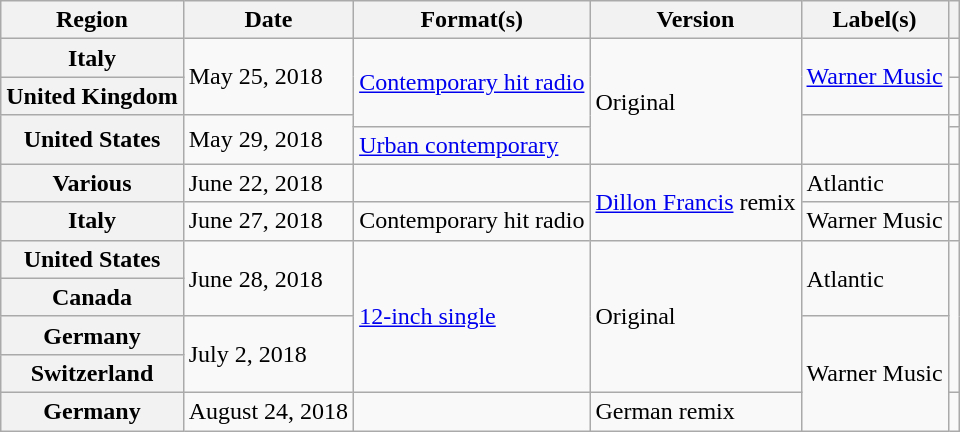<table class="wikitable plainrowheaders">
<tr>
<th scope="col">Region</th>
<th scope="col">Date</th>
<th scope="col">Format(s)</th>
<th scope="col">Version</th>
<th scope="col">Label(s)</th>
<th scope="col"></th>
</tr>
<tr>
<th scope="row">Italy</th>
<td rowspan="2">May 25, 2018</td>
<td rowspan="3"><a href='#'>Contemporary hit radio</a></td>
<td rowspan="4">Original</td>
<td rowspan="2"><a href='#'>Warner Music</a></td>
<td></td>
</tr>
<tr>
<th scope="row">United Kingdom</th>
<td></td>
</tr>
<tr>
<th scope="row" rowspan=2>United States</th>
<td rowspan="2">May 29, 2018</td>
<td rowspan="2"></td>
<td></td>
</tr>
<tr>
<td><a href='#'>Urban contemporary</a></td>
<td></td>
</tr>
<tr>
<th scope="row">Various</th>
<td>June 22, 2018</td>
<td></td>
<td rowspan="2"><a href='#'>Dillon Francis</a> remix</td>
<td>Atlantic</td>
<td></td>
</tr>
<tr>
<th scope="row">Italy</th>
<td>June 27, 2018</td>
<td>Contemporary hit radio</td>
<td>Warner Music</td>
<td></td>
</tr>
<tr>
<th scope="row">United States</th>
<td rowspan="2">June 28, 2018</td>
<td rowspan="4"><a href='#'>12-inch single</a></td>
<td rowspan="4">Original</td>
<td rowspan="2">Atlantic</td>
<td rowspan="4"><br></td>
</tr>
<tr>
<th scope="row">Canada</th>
</tr>
<tr>
<th scope="row">Germany</th>
<td rowspan="2">July 2, 2018</td>
<td rowspan="3">Warner Music</td>
</tr>
<tr>
<th scope="row">Switzerland</th>
</tr>
<tr>
<th scope="row">Germany</th>
<td>August 24, 2018</td>
<td></td>
<td>German remix</td>
<td></td>
</tr>
</table>
